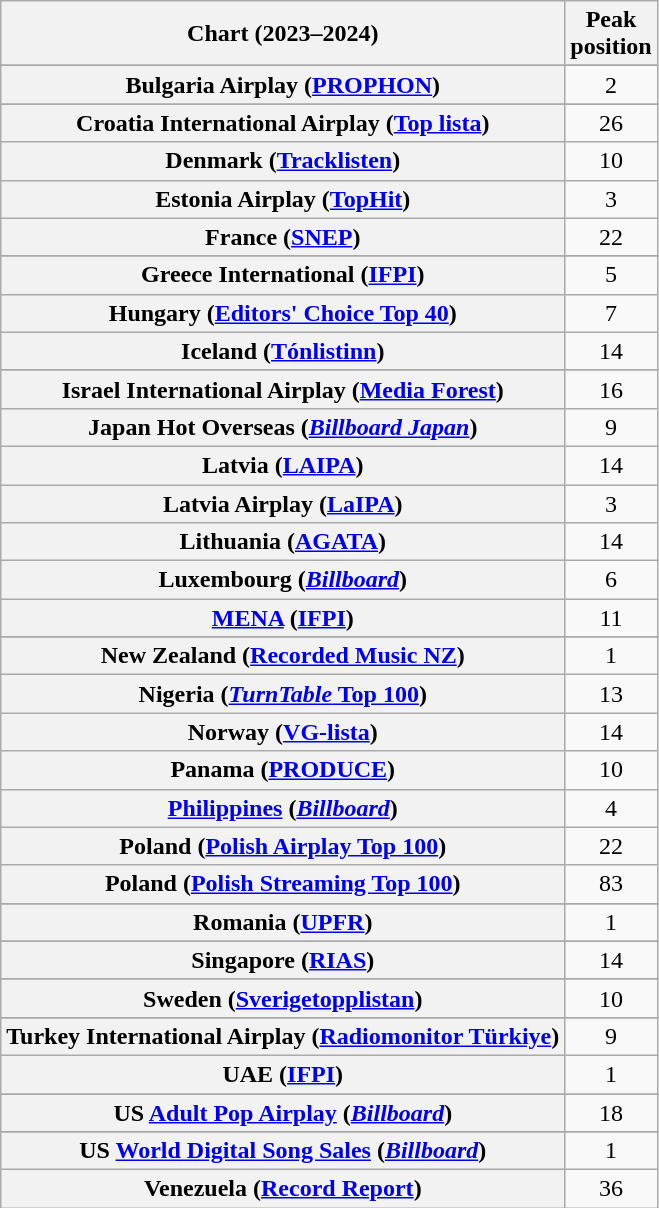<table class="wikitable sortable plainrowheaders" style="text-align:center">
<tr>
<th scope="col">Chart (2023–2024)</th>
<th scope="col">Peak<br>position</th>
</tr>
<tr>
</tr>
<tr>
</tr>
<tr>
</tr>
<tr>
</tr>
<tr>
</tr>
<tr>
<th scope="row">Bulgaria Airplay (<a href='#'>PROPHON</a>)</th>
<td>2</td>
</tr>
<tr>
</tr>
<tr>
</tr>
<tr>
</tr>
<tr>
<th scope="row">Croatia International Airplay (<a href='#'>Top lista</a>)</th>
<td>26</td>
</tr>
<tr>
<th scope="row">Denmark (<a href='#'>Tracklisten</a>)</th>
<td>10</td>
</tr>
<tr>
<th scope="row">Estonia Airplay (<a href='#'>TopHit</a>)</th>
<td>3</td>
</tr>
<tr>
<th scope="row">France (<a href='#'>SNEP</a>)</th>
<td>22</td>
</tr>
<tr>
</tr>
<tr>
</tr>
<tr>
<th scope="row">Greece International (<a href='#'>IFPI</a>)</th>
<td>5</td>
</tr>
<tr>
<th scope="row">Hungary (<a href='#'>Editors' Choice Top 40</a>)</th>
<td>7</td>
</tr>
<tr>
<th scope="row">Iceland (<a href='#'>Tónlistinn</a>)</th>
<td>14</td>
</tr>
<tr>
</tr>
<tr>
<th scope="row">Israel International Airplay (<a href='#'>Media Forest</a>)</th>
<td>16</td>
</tr>
<tr>
<th scope="row">Japan Hot Overseas (<em><a href='#'>Billboard Japan</a></em>)</th>
<td>9</td>
</tr>
<tr>
<th scope="row">Latvia (<a href='#'>LAIPA</a>)</th>
<td>14</td>
</tr>
<tr>
<th scope="row">Latvia Airplay (<a href='#'>LaIPA</a>)</th>
<td>3</td>
</tr>
<tr>
<th scope="row">Lithuania (<a href='#'>AGATA</a>)</th>
<td>14</td>
</tr>
<tr>
<th scope="row">Luxembourg (<em><a href='#'>Billboard</a></em>)</th>
<td>6</td>
</tr>
<tr>
<th scope="row"><a href='#'>MENA</a> (<a href='#'>IFPI</a>)</th>
<td>11</td>
</tr>
<tr>
</tr>
<tr>
</tr>
<tr>
<th scope="row">New Zealand (<a href='#'>Recorded Music NZ</a>)</th>
<td>1</td>
</tr>
<tr>
<th scope="row">Nigeria (<a href='#'><em>TurnTable</em> Top 100</a>)</th>
<td>13</td>
</tr>
<tr>
<th scope="row">Norway (<a href='#'>VG-lista</a>)</th>
<td>14</td>
</tr>
<tr>
<th scope="row">Panama (<a href='#'>PRODUCE</a>)</th>
<td>10</td>
</tr>
<tr>
<th scope="row"><a href='#'>Philippines</a> (<em><a href='#'>Billboard</a></em>)</th>
<td>4</td>
</tr>
<tr>
<th scope="row">Poland (<a href='#'>Polish Airplay Top 100</a>)</th>
<td>22</td>
</tr>
<tr>
<th scope="row">Poland (<a href='#'>Polish Streaming Top 100</a>)</th>
<td>83</td>
</tr>
<tr>
</tr>
<tr>
<th scope="row">Romania (<a href='#'>UPFR</a>)</th>
<td>1</td>
</tr>
<tr>
</tr>
<tr>
</tr>
<tr>
<th scope="row">Singapore (<a href='#'>RIAS</a>)</th>
<td>14</td>
</tr>
<tr>
</tr>
<tr>
</tr>
<tr>
</tr>
<tr>
<th scope="row">Sweden (<a href='#'>Sverigetopplistan</a>)</th>
<td>10</td>
</tr>
<tr>
</tr>
<tr>
<th scope="row">Turkey International Airplay (<a href='#'>Radiomonitor Türkiye</a>)</th>
<td>9</td>
</tr>
<tr>
<th scope="row">UAE (<a href='#'>IFPI</a>)</th>
<td>1</td>
</tr>
<tr>
</tr>
<tr>
</tr>
<tr>
</tr>
<tr>
</tr>
<tr>
<th scope="row">US <a href='#'>Adult Pop Airplay</a> (<em><a href='#'>Billboard</a></em>)</th>
<td>18</td>
</tr>
<tr>
</tr>
<tr>
</tr>
<tr>
</tr>
<tr>
</tr>
<tr>
</tr>
<tr>
<th scope="row">US <a href='#'>World Digital Song Sales</a> (<em><a href='#'>Billboard</a></em>)</th>
<td>1</td>
</tr>
<tr>
<th scope="row">Venezuela (<a href='#'>Record Report</a>)</th>
<td>36</td>
</tr>
</table>
